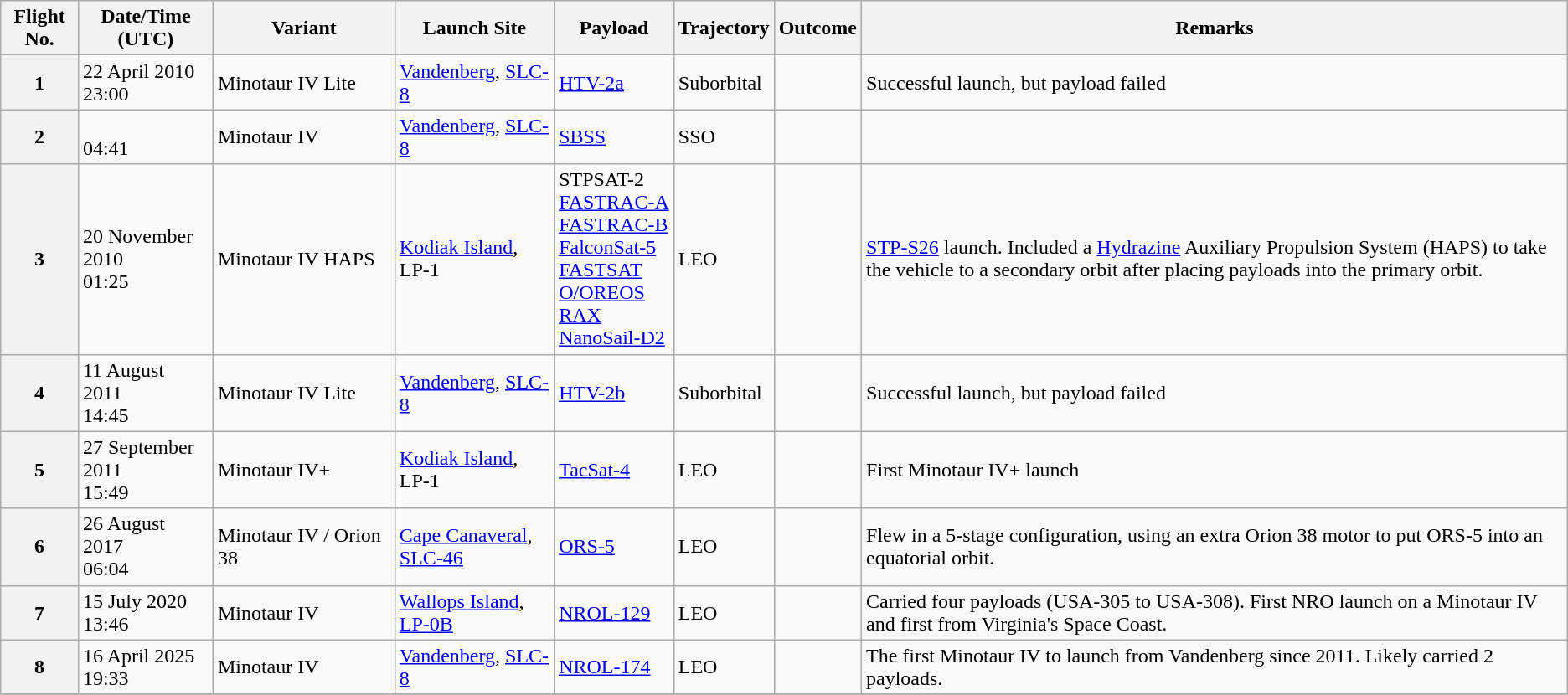<table class="wikitable">
<tr>
<th>Flight No.</th>
<th>Date/Time (UTC)</th>
<th>Variant</th>
<th>Launch Site</th>
<th>Payload</th>
<th>Trajectory</th>
<th>Outcome</th>
<th>Remarks</th>
</tr>
<tr>
<th>1</th>
<td>22 April 2010<br>23:00</td>
<td>Minotaur IV Lite</td>
<td><a href='#'>Vandenberg</a>, <a href='#'>SLC-8</a></td>
<td><a href='#'>HTV-2a</a></td>
<td>Suborbital</td>
<td></td>
<td>Successful launch, but payload failed</td>
</tr>
<tr>
<th>2</th>
<td><br>04:41</td>
<td>Minotaur IV</td>
<td><a href='#'>Vandenberg</a>, <a href='#'>SLC-8</a></td>
<td><a href='#'>SBSS</a></td>
<td>SSO</td>
<td></td>
<td></td>
</tr>
<tr>
<th>3</th>
<td>20 November 2010<br>01:25</td>
<td nowrap>Minotaur IV HAPS</td>
<td><a href='#'>Kodiak Island</a>, LP-1</td>
<td nowrap>STPSAT-2<br><a href='#'>FASTRAC-A</a><br><a href='#'>FASTRAC-B</a><br><a href='#'>FalconSat-5</a><br><a href='#'>FASTSAT</a><br><a href='#'>O/OREOS</a><br><a href='#'>RAX</a><br><a href='#'>NanoSail-D2</a></td>
<td>LEO</td>
<td></td>
<td><a href='#'>STP-S26</a> launch. Included a <a href='#'>Hydrazine</a> Auxiliary Propulsion System (HAPS) to take the vehicle to a secondary orbit after placing payloads into the primary orbit.</td>
</tr>
<tr>
<th>4</th>
<td>11 August 2011<br>14:45</td>
<td>Minotaur IV Lite</td>
<td><a href='#'>Vandenberg</a>, <a href='#'>SLC-8</a></td>
<td><a href='#'>HTV-2b</a></td>
<td>Suborbital</td>
<td></td>
<td>Successful launch, but payload failed</td>
</tr>
<tr>
<th>5</th>
<td>27 September 2011<br>15:49</td>
<td>Minotaur IV+</td>
<td><a href='#'>Kodiak Island</a>, LP-1</td>
<td><a href='#'>TacSat-4</a></td>
<td>LEO</td>
<td></td>
<td>First Minotaur IV+ launch</td>
</tr>
<tr>
<th>6</th>
<td>26 August 2017<br>06:04</td>
<td>Minotaur IV / Orion 38</td>
<td><a href='#'>Cape Canaveral</a>, <a href='#'>SLC-46</a></td>
<td><a href='#'>ORS-5</a></td>
<td>LEO</td>
<td></td>
<td>Flew in a 5-stage configuration, using an extra Orion 38 motor to put ORS-5 into an equatorial orbit.</td>
</tr>
<tr>
<th>7</th>
<td>15 July 2020<br>13:46</td>
<td>Minotaur IV</td>
<td><a href='#'>Wallops Island</a>, <a href='#'>LP-0B</a></td>
<td><a href='#'>NROL-129</a></td>
<td>LEO</td>
<td></td>
<td>Carried four payloads (USA-305 to USA-308). First NRO launch on a Minotaur IV and first from Virginia's Space Coast.</td>
</tr>
<tr>
<th>8</th>
<td>16 April 2025 19:33</td>
<td>Minotaur IV</td>
<td><a href='#'>Vandenberg</a>, <a href='#'>SLC-8</a></td>
<td><a href='#'>NROL-174</a></td>
<td>LEO</td>
<td></td>
<td>The first Minotaur IV to launch from Vandenberg since 2011. Likely carried 2 payloads.</td>
</tr>
<tr>
</tr>
</table>
